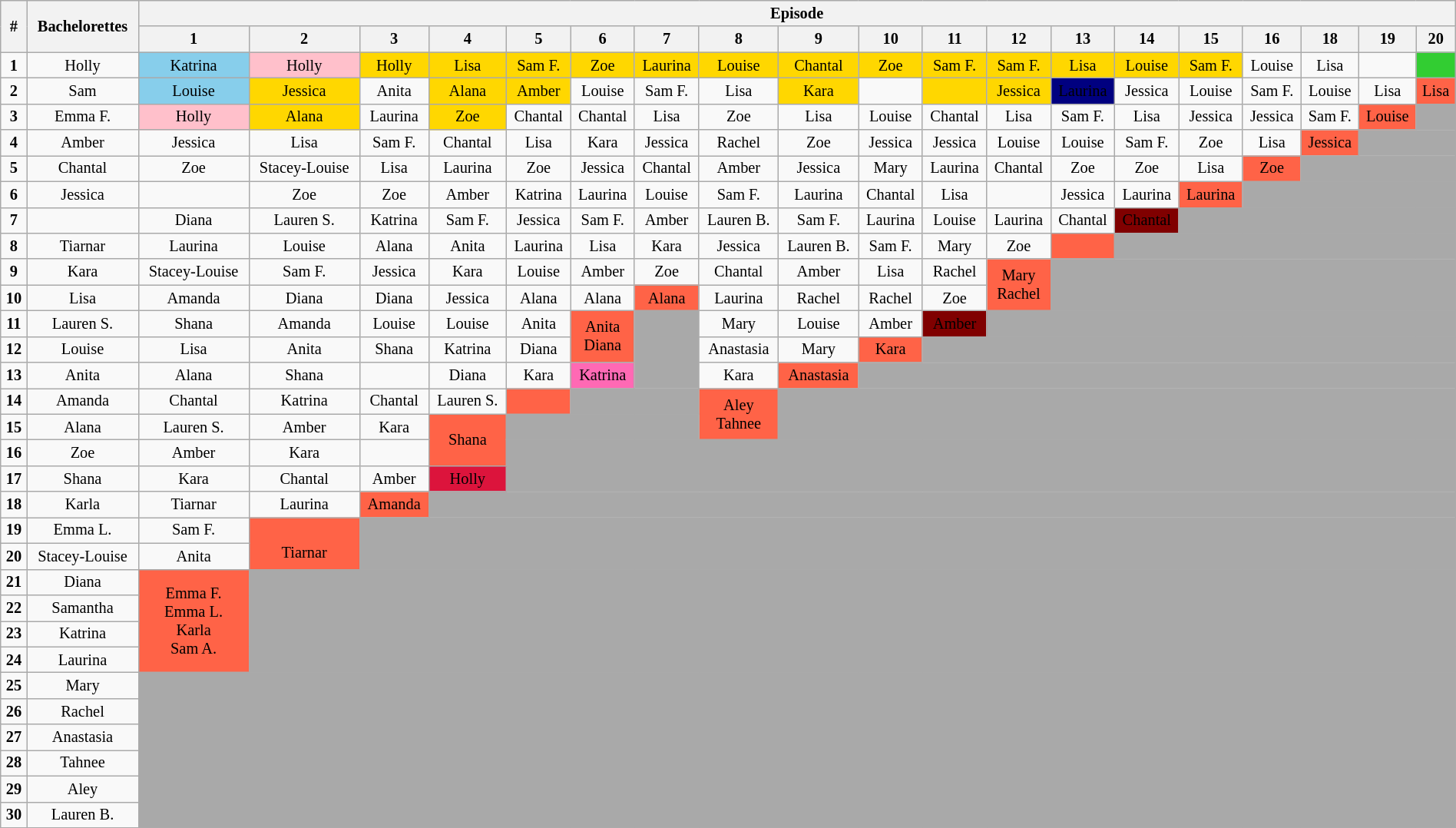<table class="wikitable" style="text-align:center; font-size:85%; width:100%">
<tr>
<th rowspan="2">#</th>
<th rowspan="2">Bachelorettes</th>
<th colspan="20">Episode</th>
</tr>
<tr>
<th>1</th>
<th>2</th>
<th>3</th>
<th>4</th>
<th>5</th>
<th>6</th>
<th>7</th>
<th>8</th>
<th>9</th>
<th>10</th>
<th>11</th>
<th>12</th>
<th>13</th>
<th>14</th>
<th>15</th>
<th>16</th>
<th>18</th>
<th>19</th>
<th>20</th>
</tr>
<tr>
<td><strong>1</strong></td>
<td>Holly</td>
<td bgcolor="skyblue">Katrina</td>
<td bgcolor="pink">Holly</td>
<td bgcolor="gold">Holly</td>
<td bgcolor="gold">Lisa</td>
<td bgcolor="gold">Sam F.</td>
<td bgcolor="gold">Zoe</td>
<td bgcolor="gold">Laurina</td>
<td bgcolor="gold">Louise</td>
<td bgcolor="gold">Chantal</td>
<td bgcolor="gold">Zoe</td>
<td bgcolor="gold">Sam F.</td>
<td bgcolor="gold">Sam F.</td>
<td bgcolor="gold">Lisa</td>
<td bgcolor="gold">Louise</td>
<td bgcolor="gold">Sam F.</td>
<td>Louise</td>
<td>Lisa</td>
<td></td>
<td bgcolor="limegreen"></td>
</tr>
<tr>
<td><strong>2</strong></td>
<td>Sam</td>
<td bgcolor="skyblue">Louise</td>
<td bgcolor="gold">Jessica</td>
<td>Anita</td>
<td bgcolor="gold">Alana</td>
<td bgcolor="gold">Amber</td>
<td>Louise</td>
<td>Sam F.</td>
<td>Lisa</td>
<td bgcolor="gold">Kara</td>
<td></td>
<td bgcolor="gold"></td>
<td bgcolor="gold">Jessica</td>
<td bgcolor="navy"><span>Laurina</span></td>
<td>Jessica</td>
<td>Louise</td>
<td>Sam F.</td>
<td>Louise</td>
<td>Lisa</td>
<td bgcolor="tomato">Lisa</td>
</tr>
<tr>
<td><strong>3</strong></td>
<td>Emma F.</td>
<td bgcolor="pink">Holly</td>
<td bgcolor="gold">Alana</td>
<td>Laurina</td>
<td bgcolor="gold">Zoe</td>
<td>Chantal</td>
<td>Chantal</td>
<td>Lisa</td>
<td>Zoe</td>
<td>Lisa</td>
<td>Louise</td>
<td>Chantal</td>
<td>Lisa</td>
<td>Sam F.</td>
<td>Lisa</td>
<td>Jessica</td>
<td>Jessica</td>
<td>Sam F.</td>
<td bgcolor="tomato">Louise</td>
<td bgcolor="darkgray"></td>
</tr>
<tr>
<td><strong>4</strong></td>
<td>Amber</td>
<td>Jessica</td>
<td>Lisa</td>
<td>Sam F.</td>
<td>Chantal</td>
<td>Lisa</td>
<td>Kara</td>
<td>Jessica</td>
<td>Rachel</td>
<td>Zoe</td>
<td>Jessica</td>
<td>Jessica</td>
<td>Louise</td>
<td>Louise</td>
<td>Sam F.</td>
<td>Zoe</td>
<td>Lisa</td>
<td bgcolor="tomato">Jessica</td>
<td bgcolor="darkgray" colspan="2"></td>
</tr>
<tr>
<td><strong>5</strong></td>
<td>Chantal</td>
<td>Zoe</td>
<td>Stacey-Louise</td>
<td>Lisa</td>
<td>Laurina</td>
<td>Zoe</td>
<td>Jessica</td>
<td>Chantal</td>
<td>Amber</td>
<td>Jessica</td>
<td>Mary</td>
<td>Laurina</td>
<td>Chantal</td>
<td>Zoe</td>
<td>Zoe</td>
<td>Lisa</td>
<td bgcolor="tomato">Zoe</td>
<td bgcolor="darkgray" colspan="3"></td>
</tr>
<tr>
<td><strong>6</strong></td>
<td>Jessica</td>
<td></td>
<td>Zoe</td>
<td>Zoe</td>
<td>Amber</td>
<td>Katrina</td>
<td>Laurina</td>
<td>Louise</td>
<td>Sam F.</td>
<td>Laurina</td>
<td>Chantal</td>
<td>Lisa</td>
<td></td>
<td>Jessica</td>
<td>Laurina</td>
<td bgcolor="tomato">Laurina</td>
<td bgcolor="darkgray" colspan="4"></td>
</tr>
<tr>
<td><strong>7</strong></td>
<td></td>
<td>Diana</td>
<td>Lauren S.</td>
<td>Katrina</td>
<td>Sam F.</td>
<td>Jessica</td>
<td>Sam F.</td>
<td>Amber</td>
<td>Lauren B.</td>
<td>Sam F.</td>
<td>Laurina</td>
<td>Louise</td>
<td>Laurina</td>
<td>Chantal</td>
<td bgcolor="maroon"><span>Chantal</span></td>
<td bgcolor="darkgray" colspan="5"></td>
</tr>
<tr>
<td><strong>8</strong></td>
<td>Tiarnar</td>
<td>Laurina</td>
<td>Louise</td>
<td>Alana</td>
<td>Anita</td>
<td>Laurina</td>
<td>Lisa</td>
<td>Kara</td>
<td>Jessica</td>
<td>Lauren B.</td>
<td>Sam F.</td>
<td>Mary</td>
<td>Zoe</td>
<td bgcolor="tomato"></td>
<td bgcolor="darkgray" colspan="6"></td>
</tr>
<tr>
<td><strong>9</strong></td>
<td>Kara</td>
<td>Stacey-Louise</td>
<td>Sam F.</td>
<td>Jessica</td>
<td>Kara</td>
<td>Louise</td>
<td>Amber</td>
<td>Zoe</td>
<td>Chantal</td>
<td>Amber</td>
<td>Lisa</td>
<td>Rachel</td>
<td bgcolor="tomato" rowspan="2">Mary<br>Rachel</td>
<td bgcolor="darkgray" colspan="7" rowspan="2"></td>
</tr>
<tr>
<td><strong>10</strong></td>
<td>Lisa</td>
<td>Amanda</td>
<td>Diana</td>
<td>Diana</td>
<td>Jessica</td>
<td>Alana</td>
<td>Alana</td>
<td bgcolor="tomato">Alana</td>
<td>Laurina</td>
<td>Rachel</td>
<td>Rachel</td>
<td>Zoe</td>
</tr>
<tr>
<td><strong>11</strong></td>
<td>Lauren S.</td>
<td>Shana</td>
<td>Amanda</td>
<td>Louise</td>
<td>Louise</td>
<td>Anita</td>
<td bgcolor="tomato" rowspan="2">Anita<br>Diana</td>
<td bgcolor="darkgray" rowspan="3"></td>
<td>Mary</td>
<td>Louise</td>
<td>Amber</td>
<td bgcolor="maroon"><span>Amber</span></td>
<td bgcolor="darkgray" colspan="8"></td>
</tr>
<tr>
<td><strong>12</strong></td>
<td>Louise</td>
<td>Lisa</td>
<td>Anita</td>
<td>Shana</td>
<td>Katrina</td>
<td>Diana</td>
<td>Anastasia</td>
<td>Mary</td>
<td bgcolor="tomato">Kara</td>
<td bgcolor="darkgray" colspan="9"></td>
</tr>
<tr>
<td><strong>13</strong></td>
<td>Anita</td>
<td>Alana</td>
<td>Shana</td>
<td></td>
<td>Diana</td>
<td>Kara</td>
<td bgcolor="hotpink">Katrina</td>
<td>Kara</td>
<td bgcolor="tomato">Anastasia</td>
<td bgcolor="darkgray" colspan="10"></td>
</tr>
<tr>
<td><strong>14</strong></td>
<td>Amanda</td>
<td>Chantal</td>
<td>Katrina</td>
<td>Chantal</td>
<td>Lauren S.</td>
<td bgcolor="tomato"></td>
<td bgcolor="darkgray" colspan="2"></td>
<td bgcolor="tomato" rowspan="2">Aley<br>Tahnee</td>
<td bgcolor="darkgray" colspan="11" rowspan="2"></td>
</tr>
<tr>
<td><strong>15</strong></td>
<td>Alana</td>
<td>Lauren S.</td>
<td>Amber</td>
<td>Kara</td>
<td bgcolor="tomato" rowspan="2">Shana<br></td>
<td bgcolor="darkgray" colspan="3"></td>
</tr>
<tr>
<td><strong>16</strong></td>
<td>Zoe</td>
<td>Amber</td>
<td>Kara</td>
<td></td>
<td bgcolor="darkgray" colspan="15" rowspan="2"></td>
</tr>
<tr>
<td><strong>17</strong></td>
<td>Shana</td>
<td>Kara</td>
<td>Chantal</td>
<td>Amber</td>
<td bgcolor="crimson"><span>Holly</span></td>
</tr>
<tr>
<td><strong>18</strong></td>
<td>Karla</td>
<td>Tiarnar</td>
<td>Laurina</td>
<td bgcolor="tomato">Amanda</td>
<td bgcolor="darkgray" colspan="16"></td>
</tr>
<tr>
<td><strong>19</strong></td>
<td>Emma L.</td>
<td>Sam F.</td>
<td bgcolor="tomato" rowspan="2"><br>Tiarnar</td>
<td bgcolor="darkgray" colspan="17" rowspan="2"></td>
</tr>
<tr>
<td><strong>20</strong></td>
<td>Stacey-Louise</td>
<td>Anita</td>
</tr>
<tr>
<td><strong>21</strong></td>
<td>Diana</td>
<td bgcolor="tomato" rowspan="4">Emma F.<br>Emma L.<br>Karla<br>Sam A.</td>
<td bgcolor="darkgray" colspan="18" rowspan="4"></td>
</tr>
<tr>
<td><strong>22</strong></td>
<td>Samantha</td>
</tr>
<tr>
<td><strong>23</strong></td>
<td>Katrina</td>
</tr>
<tr>
<td><strong>24</strong></td>
<td>Laurina</td>
</tr>
<tr>
<td><strong>25</strong></td>
<td>Mary</td>
<td bgcolor="darkgray" colspan="19" rowspan="6"></td>
</tr>
<tr>
<td><strong>26</strong></td>
<td>Rachel</td>
</tr>
<tr>
<td><strong>27</strong></td>
<td>Anastasia</td>
</tr>
<tr>
<td><strong>28</strong></td>
<td>Tahnee</td>
</tr>
<tr>
<td><strong>29</strong></td>
<td>Aley</td>
</tr>
<tr>
<td><strong>30</strong></td>
<td>Lauren B.</td>
</tr>
</table>
